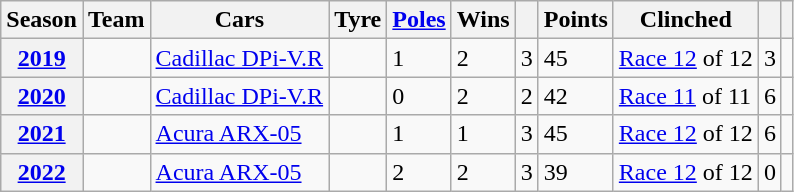<table class="wikitable">
<tr>
<th>Season</th>
<th>Team</th>
<th>Cars</th>
<th>Tyre</th>
<th><a href='#'>Poles</a></th>
<th>Wins</th>
<th></th>
<th>Points</th>
<th>Clinched</th>
<th></th>
<th></th>
</tr>
<tr>
<th><a href='#'>2019</a></th>
<td></td>
<td><a href='#'>Cadillac DPi-V.R</a></td>
<td></td>
<td>1</td>
<td>2</td>
<td>3</td>
<td>45</td>
<td><a href='#'>Race 12</a> of 12</td>
<td>3</td>
<td></td>
</tr>
<tr>
<th><a href='#'>2020</a></th>
<td></td>
<td><a href='#'>Cadillac DPi-V.R</a></td>
<td></td>
<td>0</td>
<td>2</td>
<td>2</td>
<td>42</td>
<td><a href='#'>Race 11</a> of 11</td>
<td>6</td>
<td></td>
</tr>
<tr>
<th><a href='#'>2021</a></th>
<td></td>
<td><a href='#'>Acura ARX-05</a></td>
<td></td>
<td>1</td>
<td>1</td>
<td>3</td>
<td>45</td>
<td><a href='#'>Race 12</a> of 12</td>
<td>6</td>
<td></td>
</tr>
<tr>
<th><a href='#'>2022</a></th>
<td></td>
<td><a href='#'>Acura ARX-05</a></td>
<td></td>
<td>2</td>
<td>2</td>
<td>3</td>
<td>39</td>
<td><a href='#'>Race 12</a> of 12</td>
<td>0</td>
<td></td>
</tr>
</table>
